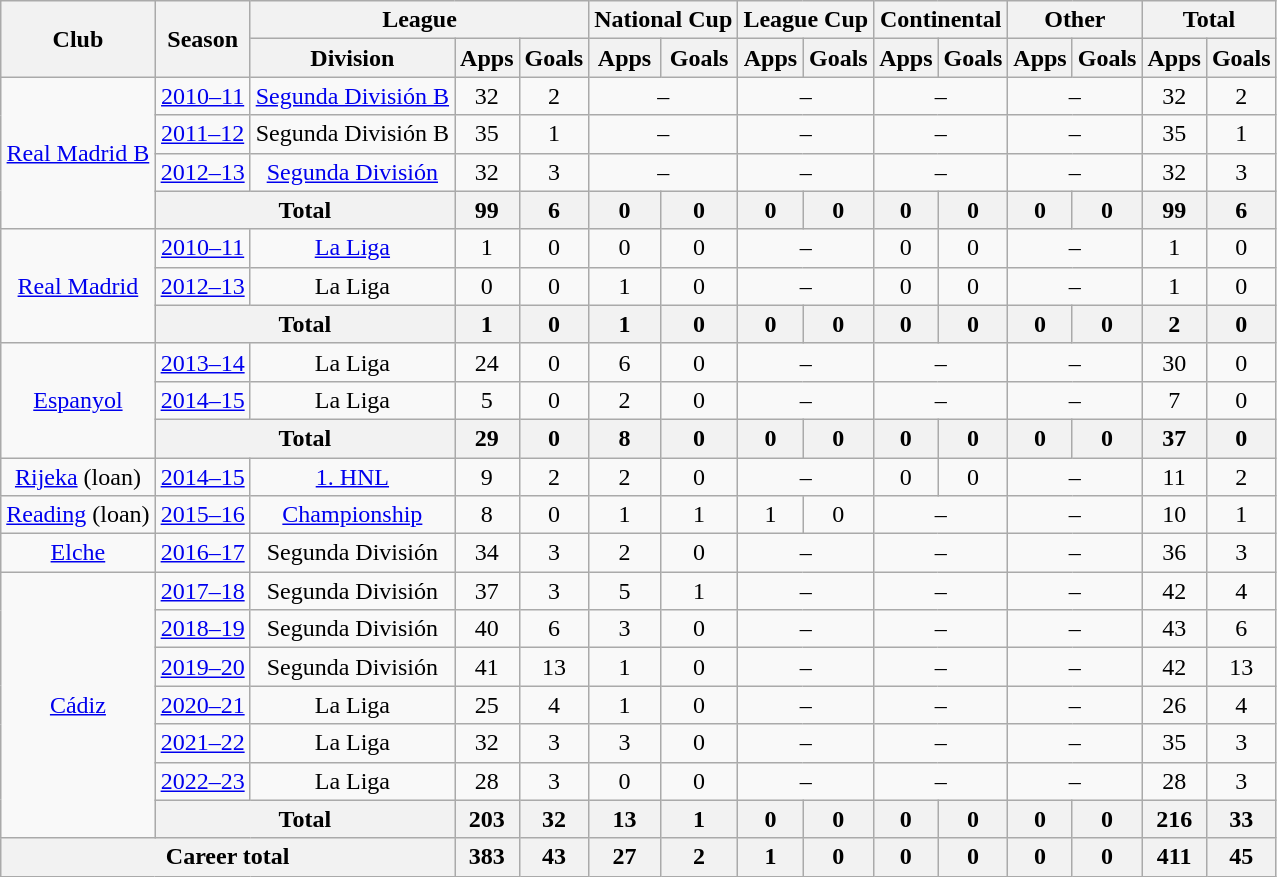<table class="wikitable" style="text-align: center">
<tr>
<th rowspan="2">Club</th>
<th rowspan="2">Season</th>
<th colspan="3">League</th>
<th colspan="2">National Cup</th>
<th colspan="2">League Cup</th>
<th colspan="2">Continental</th>
<th colspan="2">Other</th>
<th colspan="2">Total</th>
</tr>
<tr>
<th>Division</th>
<th>Apps</th>
<th>Goals</th>
<th>Apps</th>
<th>Goals</th>
<th>Apps</th>
<th>Goals</th>
<th>Apps</th>
<th>Goals</th>
<th>Apps</th>
<th>Goals</th>
<th>Apps</th>
<th>Goals</th>
</tr>
<tr>
<td rowspan="4"><a href='#'>Real Madrid B</a></td>
<td><a href='#'>2010–11</a></td>
<td><a href='#'>Segunda División B</a></td>
<td>32</td>
<td>2</td>
<td colspan="2">–</td>
<td colspan="2">–</td>
<td colspan="2">–</td>
<td colspan="2">–</td>
<td>32</td>
<td>2</td>
</tr>
<tr>
<td><a href='#'>2011–12</a></td>
<td>Segunda División B</td>
<td>35</td>
<td>1</td>
<td colspan="2">–</td>
<td colspan="2">–</td>
<td colspan="2">–</td>
<td colspan="2">–</td>
<td>35</td>
<td>1</td>
</tr>
<tr>
<td><a href='#'>2012–13</a></td>
<td><a href='#'>Segunda División</a></td>
<td>32</td>
<td>3</td>
<td colspan="2">–</td>
<td colspan="2">–</td>
<td colspan="2">–</td>
<td colspan="2">–</td>
<td>32</td>
<td>3</td>
</tr>
<tr>
<th colspan="2">Total</th>
<th>99</th>
<th>6</th>
<th>0</th>
<th>0</th>
<th>0</th>
<th>0</th>
<th>0</th>
<th>0</th>
<th>0</th>
<th>0</th>
<th>99</th>
<th>6</th>
</tr>
<tr>
<td rowspan="3"><a href='#'>Real Madrid</a></td>
<td><a href='#'>2010–11</a></td>
<td><a href='#'>La Liga</a></td>
<td>1</td>
<td>0</td>
<td>0</td>
<td>0</td>
<td colspan="2">–</td>
<td>0</td>
<td>0</td>
<td colspan="2">–</td>
<td>1</td>
<td>0</td>
</tr>
<tr>
<td><a href='#'>2012–13</a></td>
<td>La Liga</td>
<td>0</td>
<td>0</td>
<td>1</td>
<td>0</td>
<td colspan="2">–</td>
<td>0</td>
<td>0</td>
<td colspan="2">–</td>
<td>1</td>
<td>0</td>
</tr>
<tr>
<th colspan="2">Total</th>
<th>1</th>
<th>0</th>
<th>1</th>
<th>0</th>
<th>0</th>
<th>0</th>
<th>0</th>
<th>0</th>
<th>0</th>
<th>0</th>
<th>2</th>
<th>0</th>
</tr>
<tr>
<td rowspan="3"><a href='#'>Espanyol</a></td>
<td><a href='#'>2013–14</a></td>
<td>La Liga</td>
<td>24</td>
<td>0</td>
<td>6</td>
<td>0</td>
<td colspan="2">–</td>
<td colspan="2">–</td>
<td colspan="2">–</td>
<td>30</td>
<td>0</td>
</tr>
<tr>
<td><a href='#'>2014–15</a></td>
<td>La Liga</td>
<td>5</td>
<td>0</td>
<td>2</td>
<td>0</td>
<td colspan="2">–</td>
<td colspan="2">–</td>
<td colspan="2">–</td>
<td>7</td>
<td>0</td>
</tr>
<tr>
<th colspan="2">Total</th>
<th>29</th>
<th>0</th>
<th>8</th>
<th>0</th>
<th>0</th>
<th>0</th>
<th>0</th>
<th>0</th>
<th>0</th>
<th>0</th>
<th>37</th>
<th>0</th>
</tr>
<tr>
<td><a href='#'>Rijeka</a> (loan)</td>
<td><a href='#'>2014–15</a></td>
<td><a href='#'>1. HNL</a></td>
<td>9</td>
<td>2</td>
<td>2</td>
<td>0</td>
<td colspan="2">–</td>
<td>0</td>
<td>0</td>
<td colspan="2">–</td>
<td>11</td>
<td>2</td>
</tr>
<tr>
<td><a href='#'>Reading</a> (loan)</td>
<td><a href='#'>2015–16</a></td>
<td><a href='#'>Championship</a></td>
<td>8</td>
<td>0</td>
<td>1</td>
<td>1</td>
<td>1</td>
<td>0</td>
<td colspan="2">–</td>
<td colspan="2">–</td>
<td>10</td>
<td>1</td>
</tr>
<tr>
<td><a href='#'>Elche</a></td>
<td><a href='#'>2016–17</a></td>
<td>Segunda División</td>
<td>34</td>
<td>3</td>
<td>2</td>
<td>0</td>
<td colspan="2">–</td>
<td colspan="2">–</td>
<td colspan="2">–</td>
<td>36</td>
<td>3</td>
</tr>
<tr>
<td rowspan="7"><a href='#'>Cádiz</a></td>
<td><a href='#'>2017–18</a></td>
<td>Segunda División</td>
<td>37</td>
<td>3</td>
<td>5</td>
<td>1</td>
<td colspan="2">–</td>
<td colspan="2">–</td>
<td colspan="2">–</td>
<td>42</td>
<td>4</td>
</tr>
<tr>
<td><a href='#'>2018–19</a></td>
<td>Segunda División</td>
<td>40</td>
<td>6</td>
<td>3</td>
<td>0</td>
<td colspan="2">–</td>
<td colspan="2">–</td>
<td colspan="2">–</td>
<td>43</td>
<td>6</td>
</tr>
<tr>
<td><a href='#'>2019–20</a></td>
<td>Segunda División</td>
<td>41</td>
<td>13</td>
<td>1</td>
<td>0</td>
<td colspan="2">–</td>
<td colspan="2">–</td>
<td colspan="2">–</td>
<td>42</td>
<td>13</td>
</tr>
<tr>
<td><a href='#'>2020–21</a></td>
<td>La Liga</td>
<td>25</td>
<td>4</td>
<td>1</td>
<td>0</td>
<td colspan="2">–</td>
<td colspan="2">–</td>
<td colspan="2">–</td>
<td>26</td>
<td>4</td>
</tr>
<tr>
<td><a href='#'>2021–22</a></td>
<td>La Liga</td>
<td>32</td>
<td>3</td>
<td>3</td>
<td>0</td>
<td colspan="2">–</td>
<td colspan="2">–</td>
<td colspan="2">–</td>
<td>35</td>
<td>3</td>
</tr>
<tr>
<td><a href='#'>2022–23</a></td>
<td>La Liga</td>
<td>28</td>
<td>3</td>
<td>0</td>
<td>0</td>
<td colspan="2">–</td>
<td colspan="2">–</td>
<td colspan="2">–</td>
<td>28</td>
<td>3</td>
</tr>
<tr>
<th colspan="2">Total</th>
<th>203</th>
<th>32</th>
<th>13</th>
<th>1</th>
<th>0</th>
<th>0</th>
<th>0</th>
<th>0</th>
<th>0</th>
<th>0</th>
<th>216</th>
<th>33</th>
</tr>
<tr>
<th colspan="3">Career total</th>
<th>383</th>
<th>43</th>
<th>27</th>
<th>2</th>
<th>1</th>
<th>0</th>
<th>0</th>
<th>0</th>
<th>0</th>
<th>0</th>
<th>411</th>
<th>45</th>
</tr>
</table>
